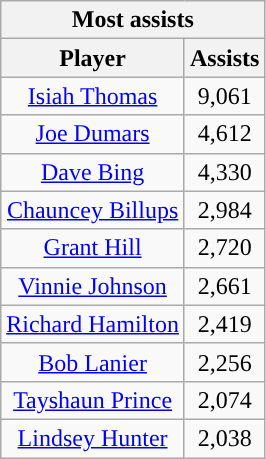<table class="wikitable sortable" style="text-align:center">
<tr>
<th colspan="2" style="text-align:center; ">Most assists</th>
</tr>
<tr>
<th style="text-align:center; ">Player</th>
<th style="text-align:center; ">Assists</th>
</tr>
<tr>
<td><a href='#'>Isiah Thomas</a></td>
<td>9,061</td>
</tr>
<tr>
<td><a href='#'>Joe Dumars</a></td>
<td>4,612</td>
</tr>
<tr>
<td><a href='#'>Dave Bing</a></td>
<td>4,330</td>
</tr>
<tr>
<td><a href='#'>Chauncey Billups</a></td>
<td>2,984</td>
</tr>
<tr>
<td><a href='#'>Grant Hill</a></td>
<td>2,720</td>
</tr>
<tr>
<td><a href='#'>Vinnie Johnson</a></td>
<td>2,661</td>
</tr>
<tr>
<td><a href='#'>Richard Hamilton</a></td>
<td>2,419</td>
</tr>
<tr>
<td><a href='#'>Bob Lanier</a></td>
<td>2,256</td>
</tr>
<tr>
<td><a href='#'>Tayshaun Prince</a></td>
<td>2,074</td>
</tr>
<tr>
<td><a href='#'>Lindsey Hunter</a></td>
<td>2,038</td>
</tr>
</table>
